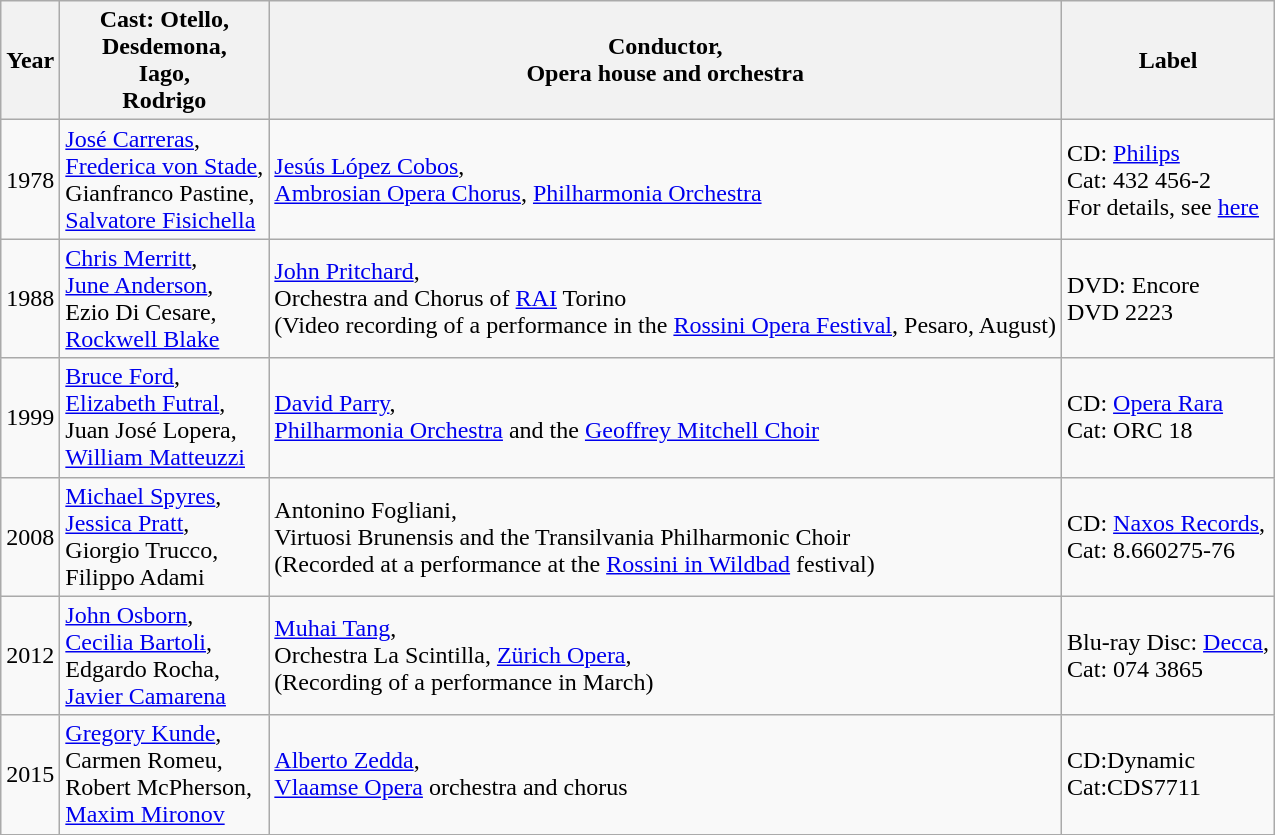<table class="wikitable">
<tr>
<th>Year</th>
<th>Cast: Otello,<br>Desdemona,<br>Iago,<br>Rodrigo</th>
<th>Conductor,<br>Opera house and orchestra</th>
<th>Label</th>
</tr>
<tr>
<td>1978</td>
<td><a href='#'>José Carreras</a>,<br><a href='#'>Frederica von Stade</a>,<br>Gianfranco Pastine,<br><a href='#'>Salvatore Fisichella</a></td>
<td><a href='#'>Jesús López Cobos</a>,<br><a href='#'>Ambrosian Opera Chorus</a>, <a href='#'>Philharmonia Orchestra</a></td>
<td>CD: <a href='#'>Philips</a><br>Cat: 432 456-2<br>For details, see <a href='#'>here</a></td>
</tr>
<tr>
<td>1988</td>
<td><a href='#'>Chris Merritt</a>, <br><a href='#'>June Anderson</a>,<br>Ezio Di Cesare,<br><a href='#'>Rockwell Blake</a></td>
<td><a href='#'>John Pritchard</a>,<br>Orchestra and Chorus of <a href='#'>RAI</a> Torino<br>(Video recording of a performance in the <a href='#'>Rossini Opera Festival</a>, Pesaro, August)</td>
<td>DVD: Encore<br>DVD 2223</td>
</tr>
<tr>
<td>1999</td>
<td><a href='#'>Bruce Ford</a>,<br><a href='#'>Elizabeth Futral</a>,<br>Juan José Lopera,<br><a href='#'>William Matteuzzi</a></td>
<td><a href='#'>David Parry</a>,<br><a href='#'>Philharmonia Orchestra</a> and the <a href='#'>Geoffrey Mitchell Choir</a></td>
<td>CD: <a href='#'>Opera Rara</a><br>Cat: ORC 18</td>
</tr>
<tr>
<td>2008</td>
<td><a href='#'>Michael Spyres</a>,<br><a href='#'>Jessica Pratt</a>,<br>Giorgio Trucco,<br>Filippo Adami</td>
<td>Antonino Fogliani,<br>Virtuosi Brunensis and the Transilvania Philharmonic Choir<br>(Recorded at a performance at the <a href='#'>Rossini in Wildbad</a> festival)</td>
<td>CD: <a href='#'>Naxos Records</a>,<br>Cat: 8.660275-76</td>
</tr>
<tr>
<td>2012</td>
<td><a href='#'>John Osborn</a>,<br><a href='#'>Cecilia Bartoli</a>,<br>Edgardo Rocha,<br><a href='#'>Javier Camarena</a></td>
<td><a href='#'>Muhai Tang</a>,<br>Orchestra La Scintilla, <a href='#'>Zürich Opera</a>,<br>(Recording of a performance in March)</td>
<td>Blu-ray Disc: <a href='#'>Decca</a>,<br>Cat: 074 3865</td>
</tr>
<tr>
<td>2015</td>
<td><a href='#'>Gregory Kunde</a>,<br>Carmen Romeu,<br>Robert McPherson,<br><a href='#'>Maxim Mironov</a></td>
<td><a href='#'>Alberto Zedda</a>,<br><a href='#'>Vlaamse Opera</a> orchestra and chorus</td>
<td>CD:Dynamic<br> Cat:CDS7711</td>
</tr>
</table>
